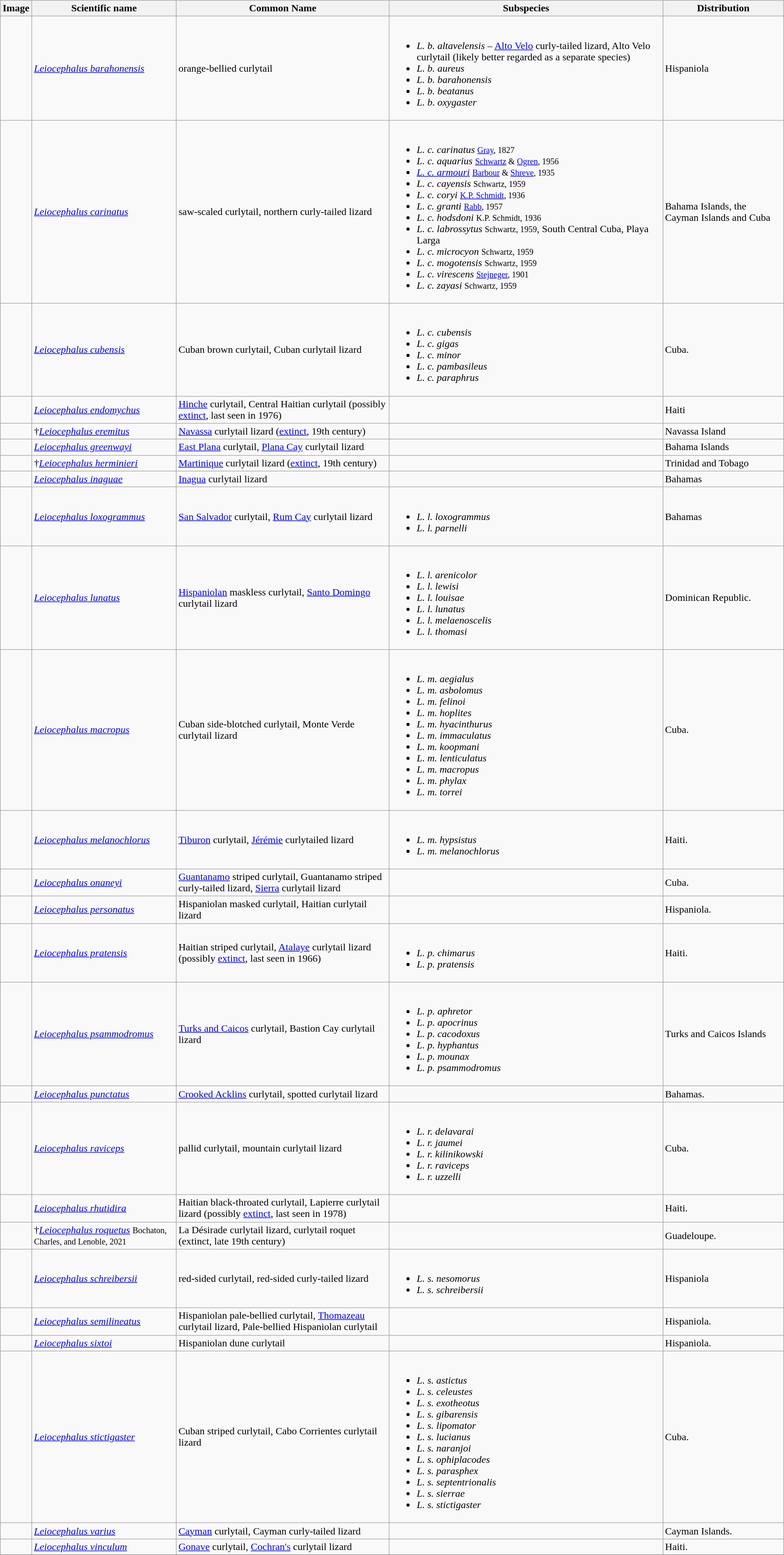<table class="wikitable">
<tr>
<th>Image</th>
<th>Scientific name</th>
<th>Common Name</th>
<th>Subspecies</th>
<th>Distribution</th>
</tr>
<tr>
<td></td>
<td><em><a href='#'>Leiocephalus barahonensis</a></em> </td>
<td>orange-bellied curlytail</td>
<td><br><ul><li><em>L. b. altavelensis</em>  – <a href='#'>Alto Velo</a> curly-tailed lizard, Alto Velo curlytail (likely better regarded as a separate species)</li><li><em>L. b. aureus</em> </li><li><em>L. b. barahonensis</em> </li><li><em>L. b. beatanus</em> </li><li><em>L. b. oxygaster</em> </li></ul></td>
<td>Hispaniola</td>
</tr>
<tr>
<td></td>
<td><em><a href='#'>Leiocephalus carinatus</a></em> </td>
<td>saw-scaled curlytail, northern curly-tailed lizard</td>
<td><br><ul><li><em>L. c. carinatus</em> <small><a href='#'>Gray</a>, 1827</small></li><li><em>L. c. aquarius</em> <small><a href='#'>Schwartz</a> & <a href='#'>Ogren</a>, 1956</small></li><li><em><a href='#'>L. c. armouri</a></em> <small><a href='#'>Barbour</a> & <a href='#'>Shreve</a>, 1935</small></li><li><em>L. c. cayensis</em> <small>Schwartz, 1959</small></li><li><em>L. c. coryi</em> <small><a href='#'>K.P. Schmidt</a>, 1936</small></li><li><em>L. c. granti</em> <small><a href='#'>Rabb</a>, 1957</small></li><li><em>L. c. hodsdoni</em> <small>K.P. Schmidt, 1936</small></li><li><em>L. c. labrossytus</em> <small>Schwartz, 1959</small>, South Central Cuba, Playa Larga</li><li><em>L. c. microcyon</em> <small>Schwartz, 1959</small></li><li><em>L. c. mogotensis</em> <small>Schwartz, 1959</small></li><li><em>L. c. virescens</em> <small><a href='#'>Stejneger</a>, 1901</small></li><li><em>L. c. zayasi</em> <small>Schwartz, 1959</small></li></ul></td>
<td>Bahama Islands, the Cayman Islands and Cuba</td>
</tr>
<tr>
<td></td>
<td><em><a href='#'>Leiocephalus cubensis</a></em> </td>
<td>Cuban brown curlytail, Cuban curlytail lizard</td>
<td><br><ul><li><em>L. c. cubensis</em> </li><li><em>L. c. gigas</em> </li><li><em>L. c. minor</em> </li><li><em>L. c. pambasileus</em> </li><li><em>L. c. paraphrus</em> </li></ul></td>
<td>Cuba.</td>
</tr>
<tr>
<td></td>
<td><em><a href='#'>Leiocephalus endomychus</a></em> </td>
<td><a href='#'>Hinche</a> curlytail, Central Haitian curlytail (possibly <a href='#'>extinct</a>, last seen in 1976)</td>
<td></td>
<td>Haiti</td>
</tr>
<tr>
<td></td>
<td>†<em><a href='#'>Leiocephalus eremitus</a></em> </td>
<td><a href='#'>Navassa</a> curlytail lizard (<a href='#'>extinct</a>, 19th century)</td>
<td></td>
<td>Navassa Island</td>
</tr>
<tr>
<td></td>
<td><em><a href='#'>Leiocephalus greenwayi</a></em> </td>
<td><a href='#'>East Plana</a> curlytail, <a href='#'>Plana Cay</a> curlytail lizard</td>
<td></td>
<td>Bahama Islands</td>
</tr>
<tr>
<td></td>
<td>†<em><a href='#'>Leiocephalus herminieri</a></em> </td>
<td><a href='#'>Martinique</a> curlytail lizard (<a href='#'>extinct</a>, 19th century)</td>
<td></td>
<td>Trinidad and Tobago</td>
</tr>
<tr>
<td></td>
<td><em><a href='#'>Leiocephalus inaguae</a></em> </td>
<td><a href='#'>Inagua</a> curlytail lizard</td>
<td></td>
<td>Bahamas</td>
</tr>
<tr>
<td></td>
<td><em><a href='#'>Leiocephalus loxogrammus</a></em> </td>
<td><a href='#'>San Salvador</a> curlytail, <a href='#'>Rum Cay</a> curlytail lizard</td>
<td><br><ul><li><em>L. l. loxogrammus</em> </li><li><em>L. l. parnelli</em> </li></ul></td>
<td>Bahamas</td>
</tr>
<tr>
<td></td>
<td><em><a href='#'>Leiocephalus lunatus</a></em> </td>
<td><a href='#'>Hispaniolan</a> maskless curlytail, <a href='#'>Santo Domingo</a> curlytail lizard</td>
<td><br><ul><li><em>L. l. arenicolor</em> </li><li><em>L. l. lewisi</em> </li><li><em>L. l. louisae</em> </li><li><em>L. l. lunatus</em> </li><li><em>L. l. melaenoscelis</em> </li><li><em>L. l. thomasi</em> </li></ul></td>
<td>Dominican Republic.</td>
</tr>
<tr>
<td></td>
<td><em><a href='#'>Leiocephalus macropus</a></em> </td>
<td>Cuban side-blotched curlytail, Monte Verde curlytail lizard</td>
<td><br><ul><li><em>L. m. aegialus</em> </li><li><em>L. m. asbolomus</em> </li><li><em>L. m. felinoi</em> </li><li><em>L. m. hoplites</em> </li><li><em>L. m. hyacinthurus</em> </li><li><em>L. m. immaculatus</em> </li><li><em>L. m. koopmani</em> </li><li><em>L. m. lenticulatus</em> </li><li><em>L. m. macropus</em> </li><li><em>L. m. phylax</em> </li><li><em>L. m. torrei</em> </li></ul></td>
<td>Cuba.</td>
</tr>
<tr>
<td></td>
<td><em><a href='#'>Leiocephalus melanochlorus</a></em> </td>
<td><a href='#'>Tiburon</a> curlytail, <a href='#'>Jérémie</a> curlytailed lizard</td>
<td><br><ul><li><em>L. m. hypsistus</em> </li><li><em>L. m. melanochlorus</em> </li></ul></td>
<td>Haiti.</td>
</tr>
<tr>
<td></td>
<td><em><a href='#'>Leiocephalus onaneyi</a></em> </td>
<td><a href='#'>Guantanamo</a> striped curlytail, Guantanamo striped curly-tailed lizard, <a href='#'>Sierra</a> curlytail lizard</td>
<td></td>
<td>Cuba.</td>
</tr>
<tr>
<td></td>
<td><em><a href='#'>Leiocephalus personatus</a></em> </td>
<td>Hispaniolan masked curlytail, Haitian curlytail lizard</td>
<td></td>
<td>Hispaniola.</td>
</tr>
<tr>
<td></td>
<td><em><a href='#'>Leiocephalus pratensis</a></em> </td>
<td>Haitian striped curlytail, <a href='#'>Atalaye</a> curlytail lizard (possibly <a href='#'>extinct</a>, last seen in 1966)</td>
<td><br><ul><li><em>L. p. chimarus</em> </li><li><em>L. p. pratensis</em> </li></ul></td>
<td>Haiti.</td>
</tr>
<tr>
<td></td>
<td><em><a href='#'>Leiocephalus psammodromus</a></em> </td>
<td><a href='#'>Turks and Caicos</a> curlytail, Bastion Cay curlytail lizard</td>
<td><br><ul><li><em>L. p. aphretor</em> </li><li><em>L. p. apocrinus</em> </li><li><em>L. p. cacodoxus</em> </li><li><em>L. p. hyphantus</em> </li><li><em>L. p. mounax</em> </li><li><em>L. p. psammodromus</em> </li></ul></td>
<td>Turks and Caicos Islands</td>
</tr>
<tr>
<td></td>
<td><em><a href='#'>Leiocephalus punctatus</a></em> </td>
<td><a href='#'>Crooked Acklins</a> curlytail, spotted curlytail lizard</td>
<td></td>
<td>Bahamas.</td>
</tr>
<tr>
<td></td>
<td><em><a href='#'>Leiocephalus raviceps</a></em> </td>
<td>pallid curlytail, mountain curlytail lizard</td>
<td><br><ul><li><em>L. r. delavarai</em> </li><li><em>L. r. jaumei</em> </li><li><em>L. r. kilinikowski</em> </li><li><em>L. r. raviceps</em> </li><li><em>L. r. uzzelli</em> </li></ul></td>
<td>Cuba.</td>
</tr>
<tr>
<td></td>
<td><em><a href='#'>Leiocephalus rhutidira</a></em> </td>
<td>Haitian black-throated curlytail, Lapierre curlytail lizard (possibly <a href='#'>extinct</a>, last seen in 1978)</td>
<td></td>
<td>Haiti.</td>
</tr>
<tr>
<td></td>
<td>†<em><a href='#'>Leiocephalus roquetus</a></em> <small>Bochaton, Charles, and Lenoble, 2021</small></td>
<td>La Désirade curlytail lizard, curlytail roquet (extinct, late 19th century)</td>
<td></td>
<td>Guadeloupe.</td>
</tr>
<tr>
<td></td>
<td><em><a href='#'>Leiocephalus schreibersii</a></em> </td>
<td>red-sided curlytail, red-sided curly-tailed lizard</td>
<td><br><ul><li><em>L. s. nesomorus</em> </li><li><em>L. s. schreibersii</em> </li></ul></td>
<td>Hispaniola</td>
</tr>
<tr>
<td></td>
<td><em><a href='#'>Leiocephalus semilineatus</a></em> </td>
<td>Hispaniolan pale-bellied curlytail, <a href='#'>Thomazeau</a> curlytail lizard, Pale-bellied Hispaniolan curlytail</td>
<td></td>
<td>Hispaniola.</td>
</tr>
<tr>
<td></td>
<td><em><a href='#'>Leiocephalus sixtoi</a></em> </td>
<td>Hispaniolan dune curlytail</td>
<td></td>
<td>Hispaniola.</td>
</tr>
<tr>
<td></td>
<td><em><a href='#'>Leiocephalus stictigaster</a></em> </td>
<td>Cuban striped curlytail, Cabo Corrientes curlytail lizard</td>
<td><br><ul><li><em>L. s. astictus</em> </li><li><em>L. s. celeustes</em> </li><li><em>L. s. exotheotus</em> </li><li><em>L. s. gibarensis</em> </li><li><em>L. s. lipomator</em> </li><li><em>L. s. lucianus</em> </li><li><em>L. s. naranjoi</em> </li><li><em>L. s. ophiplacodes</em> </li><li><em>L. s. parasphex</em> </li><li><em>L. s. septentrionalis</em> </li><li><em>L. s. sierrae</em> </li><li><em>L. s. stictigaster</em> </li></ul></td>
<td>Cuba.</td>
</tr>
<tr>
<td></td>
<td><em><a href='#'>Leiocephalus varius</a></em> </td>
<td><a href='#'>Cayman</a> curlytail, Cayman curly-tailed lizard</td>
<td></td>
<td>Cayman Islands.</td>
</tr>
<tr>
<td></td>
<td><em><a href='#'>Leiocephalus vinculum</a></em> </td>
<td><a href='#'>Gonave</a> curlytail, <a href='#'>Cochran's</a> curlytail lizard</td>
<td></td>
<td>Haiti.</td>
</tr>
<tr>
</tr>
</table>
